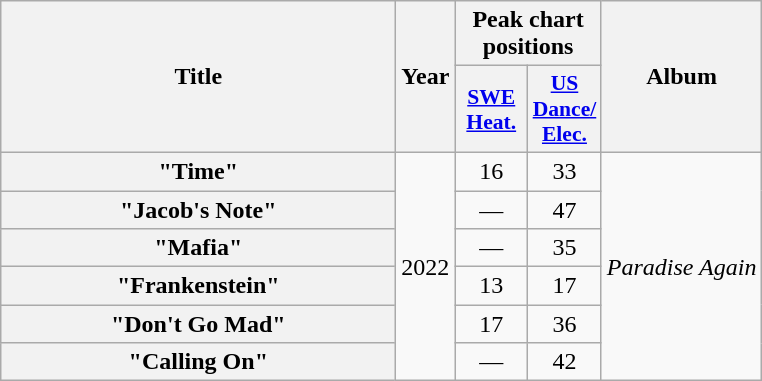<table class="wikitable plainrowheaders" style="text-align:center;" border="1">
<tr>
<th scope="col" rowspan="2" style="width:16em;">Title</th>
<th scope="col" rowspan="2">Year</th>
<th scope="col" colspan="2">Peak chart positions</th>
<th scope="col" rowspan="2">Album</th>
</tr>
<tr>
<th scope="col" style="width:2.9em;font-size:90%;"><a href='#'>SWE<br>Heat.</a><br></th>
<th scope="col" style="width:2.9em;font-size:90%;"><a href='#'>US<br>Dance/<br>Elec.</a><br></th>
</tr>
<tr>
<th scope="row">"Time"<br></th>
<td rowspan="6">2022</td>
<td>16</td>
<td>33</td>
<td rowspan="6"><em>Paradise Again</em></td>
</tr>
<tr>
<th scope="row">"Jacob's Note"<br></th>
<td>—</td>
<td>47</td>
</tr>
<tr>
<th scope="row">"Mafia"</th>
<td>—</td>
<td>35</td>
</tr>
<tr>
<th scope="row">"Frankenstein"<br></th>
<td>13</td>
<td>17</td>
</tr>
<tr>
<th scope="row">"Don't Go Mad"<br></th>
<td>17</td>
<td>36</td>
</tr>
<tr>
<th scope="row">"Calling On"</th>
<td>—</td>
<td>42</td>
</tr>
</table>
